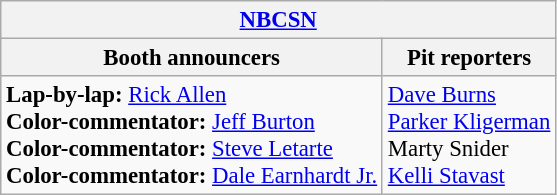<table class="wikitable" style="font-size: 95%">
<tr>
<th colspan="2"><a href='#'>NBCSN</a></th>
</tr>
<tr>
<th>Booth announcers</th>
<th>Pit reporters</th>
</tr>
<tr>
<td><strong>Lap-by-lap:</strong> <a href='#'>Rick Allen</a><br><strong>Color-commentator:</strong> <a href='#'>Jeff Burton</a><br><strong>Color-commentator:</strong> <a href='#'>Steve Letarte</a><br><strong>Color-commentator:</strong> <a href='#'>Dale Earnhardt Jr.</a></td>
<td><a href='#'>Dave Burns</a><br><a href='#'>Parker Kligerman</a><br>Marty Snider<br><a href='#'>Kelli Stavast</a></td>
</tr>
</table>
